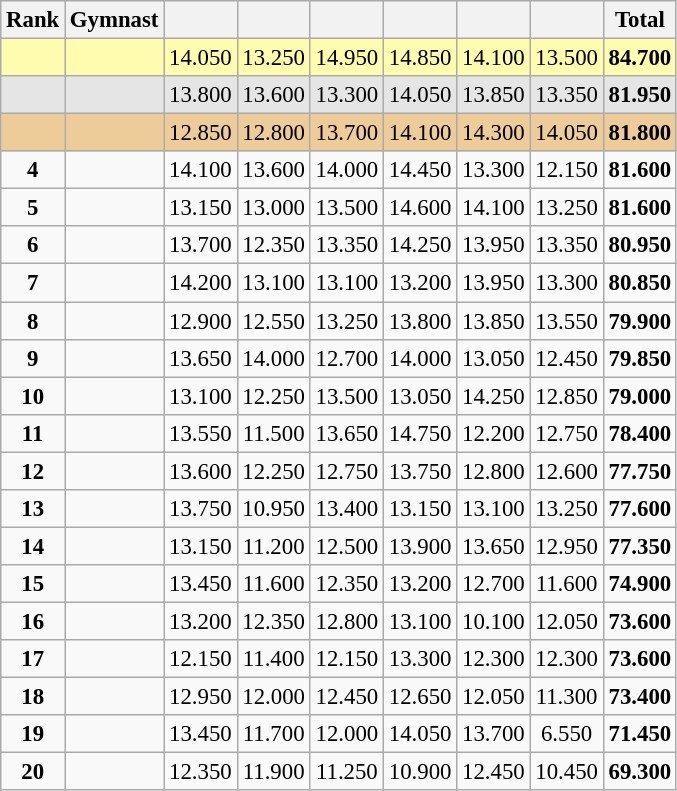<table class="wikitable sortable" style="text-align:center; font-size:95%">
<tr>
<th scope="col">Rank</th>
<th scope="col">Gymnast</th>
<th scope="col"></th>
<th scope="col"></th>
<th scope="col"></th>
<th scope="col"></th>
<th scope="col"></th>
<th scope="col"></th>
<th scope="col">Total</th>
</tr>
<tr style="background:#fffcaf;">
<td style="text-align:center" scope="row"><strong></strong></td>
<td style="text-align:left;"></td>
<td>14.050</td>
<td>13.250</td>
<td>14.950</td>
<td>14.850</td>
<td>14.100</td>
<td>13.500</td>
<td><strong>84.700</strong></td>
</tr>
<tr style="background:#e5e5e5;">
<td style="text-align:center" scope="row"><strong></strong></td>
<td style="text-align:left;"></td>
<td>13.800</td>
<td>13.600</td>
<td>13.300</td>
<td>14.050</td>
<td>13.850</td>
<td>13.350</td>
<td><strong>81.950</strong></td>
</tr>
<tr style="background:#ec9;">
<td style="text-align:center" scope="row"><strong></strong></td>
<td style="text-align:left;"></td>
<td>12.850</td>
<td>12.800</td>
<td>13.700</td>
<td>14.100</td>
<td>14.300</td>
<td>14.050</td>
<td><strong>81.800</strong></td>
</tr>
<tr>
<td scope="row" style="text-align:center;"><strong>4</strong></td>
<td style="text-align:left;"></td>
<td>14.100</td>
<td>13.600</td>
<td>14.000</td>
<td>14.450</td>
<td>13.300</td>
<td>12.150</td>
<td><strong>81.600</strong></td>
</tr>
<tr>
<td scope="row" style="text-align:center;"><strong>5</strong></td>
<td style="text-align:left;"></td>
<td>13.150</td>
<td>13.000</td>
<td>13.500</td>
<td>14.600</td>
<td>14.100</td>
<td>13.250</td>
<td><strong>81.600</strong></td>
</tr>
<tr>
<td scope="row" style="text-align:center;"><strong>6</strong></td>
<td style="text-align:left;"></td>
<td>13.700</td>
<td>12.350</td>
<td>13.350</td>
<td>14.250</td>
<td>13.950</td>
<td>13.350</td>
<td><strong>80.950</strong></td>
</tr>
<tr>
<td scope="row" style="text-align:center;"><strong>7</strong></td>
<td style="text-align:left;"></td>
<td>14.200</td>
<td>13.100</td>
<td>13.100</td>
<td>13.200</td>
<td>13.950</td>
<td>13.300</td>
<td><strong>80.850</strong></td>
</tr>
<tr>
<td scope="row" style="text-align:center;"><strong>8</strong></td>
<td style="text-align:left;"></td>
<td>12.900</td>
<td>12.550</td>
<td>13.250</td>
<td>13.800</td>
<td>13.850</td>
<td>13.550</td>
<td><strong>79.900</strong></td>
</tr>
<tr>
<td scope="row" style="text-align:center;"><strong>9</strong></td>
<td style="text-align:left;"></td>
<td>13.650</td>
<td>14.000</td>
<td>12.700</td>
<td>14.000</td>
<td>13.050</td>
<td>12.450</td>
<td><strong>79.850</strong></td>
</tr>
<tr>
<td scope="row" style="text-align:center;"><strong>10</strong></td>
<td style="text-align:left;"></td>
<td>13.100</td>
<td>12.250</td>
<td>13.500</td>
<td>13.050</td>
<td>14.250</td>
<td>12.850</td>
<td><strong>79.000</strong></td>
</tr>
<tr>
<td scope="row" style="text-align:center;"><strong>11</strong></td>
<td style="text-align:left;"></td>
<td>13.550</td>
<td>11.500</td>
<td>13.650</td>
<td>14.750</td>
<td>12.200</td>
<td>12.750</td>
<td><strong>78.400</strong></td>
</tr>
<tr>
<td scope="row" style="text-align:center;"><strong>12</strong></td>
<td style="text-align:left;"></td>
<td>13.600</td>
<td>12.250</td>
<td>12.750</td>
<td>13.750</td>
<td>12.800</td>
<td>12.600</td>
<td><strong>77.750</strong></td>
</tr>
<tr>
<td scope="row" style="text-align:center;"><strong>13</strong></td>
<td style="text-align:left;"></td>
<td>13.750</td>
<td>10.950</td>
<td>13.400</td>
<td>13.150</td>
<td>13.100</td>
<td>13.250</td>
<td><strong>77.600</strong></td>
</tr>
<tr>
<td scope="row" style="text-align:center;"><strong>14</strong></td>
<td style="text-align:left;"></td>
<td>13.150</td>
<td>11.200</td>
<td>12.500</td>
<td>13.900</td>
<td>13.650</td>
<td>12.950</td>
<td><strong>77.350</strong></td>
</tr>
<tr>
<td scope="row" style="text-align:center;"><strong>15</strong></td>
<td style="text-align:left;"></td>
<td>13.450</td>
<td>11.600</td>
<td>12.350</td>
<td>13.200</td>
<td>12.700</td>
<td>11.600</td>
<td><strong>74.900</strong></td>
</tr>
<tr>
<td scope="row" style="text-align:center;"><strong>16</strong></td>
<td style="text-align:left;"></td>
<td>13.200</td>
<td>12.350</td>
<td>12.800</td>
<td>13.100</td>
<td>10.100</td>
<td>12.050</td>
<td><strong>73.600</strong></td>
</tr>
<tr>
<td scope="row" style="text-align:center;"><strong>17</strong></td>
<td style="text-align:left;"></td>
<td>12.150</td>
<td>11.400</td>
<td>12.150</td>
<td>13.300</td>
<td>12.300</td>
<td>12.300</td>
<td><strong>73.600</strong></td>
</tr>
<tr>
<td scope="row" style="text-align:center;"><strong>18</strong></td>
<td style="text-align:left;"></td>
<td>12.950</td>
<td>12.000</td>
<td>12.450</td>
<td>12.650</td>
<td>12.050</td>
<td>11.300</td>
<td><strong>73.400</strong></td>
</tr>
<tr>
<td scope="row" style="text-align:center;"><strong>19</strong></td>
<td style="text-align:left;"></td>
<td>13.450</td>
<td>11.700</td>
<td>12.000</td>
<td>14.050</td>
<td>13.700</td>
<td>6.550</td>
<td><strong>71.450</strong></td>
</tr>
<tr>
<td scope="row" style="text-align:center;"><strong>20</strong></td>
<td style="text-align:left;"></td>
<td>12.350</td>
<td>11.900</td>
<td>11.250</td>
<td>10.900</td>
<td>12.450</td>
<td>10.450</td>
<td><strong>69.300</strong></td>
</tr>
</table>
